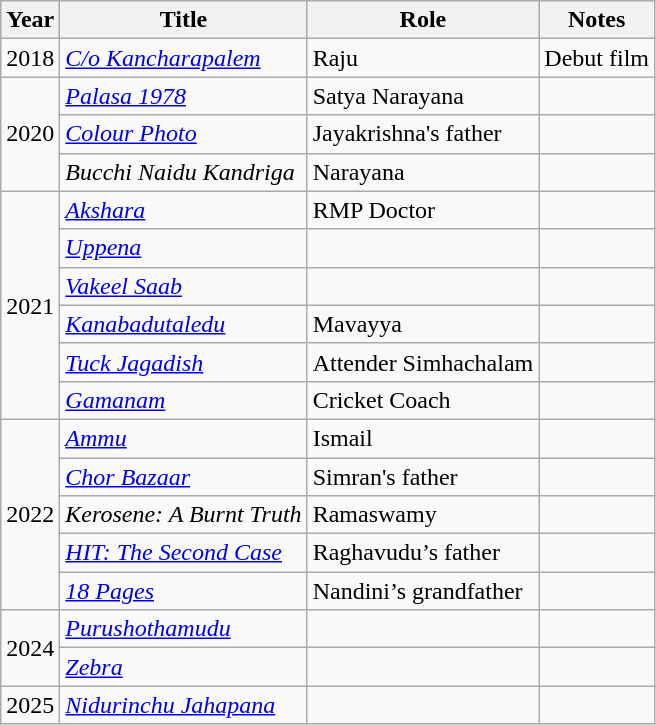<table class="wikitable">
<tr>
<th>Year</th>
<th>Title</th>
<th>Role</th>
<th>Notes</th>
</tr>
<tr>
<td>2018</td>
<td><em><a href='#'>C/o Kancharapalem</a></em></td>
<td>Raju</td>
<td>Debut film</td>
</tr>
<tr>
<td rowspan="3">2020</td>
<td><em><a href='#'>Palasa 1978</a></em></td>
<td>Satya Narayana</td>
<td></td>
</tr>
<tr>
<td><em><a href='#'>Colour Photo</a></em></td>
<td>Jayakrishna's father</td>
<td></td>
</tr>
<tr>
<td><em>Bucchi Naidu Kandriga</em></td>
<td>Narayana</td>
<td></td>
</tr>
<tr>
<td rowspan="6">2021</td>
<td><a href='#'><em>Akshara</em></a></td>
<td>RMP Doctor</td>
<td></td>
</tr>
<tr>
<td><em><a href='#'>Uppena</a></em></td>
<td></td>
<td></td>
</tr>
<tr>
<td><em><a href='#'>Vakeel Saab</a></em></td>
<td></td>
<td></td>
</tr>
<tr>
<td><em><a href='#'>Kanabadutaledu</a></em></td>
<td>Mavayya</td>
<td></td>
</tr>
<tr>
<td><em><a href='#'>Tuck Jagadish</a></em></td>
<td>Attender Simhachalam</td>
<td></td>
</tr>
<tr>
<td><a href='#'><em>Gamanam</em></a></td>
<td>Cricket Coach</td>
<td></td>
</tr>
<tr>
<td rowspan="5">2022</td>
<td><em><a href='#'>Ammu</a></em></td>
<td>Ismail</td>
<td></td>
</tr>
<tr>
<td><em><a href='#'>Chor Bazaar</a></em></td>
<td>Simran's father</td>
<td></td>
</tr>
<tr>
<td><em>Kerosene: A Burnt Truth</em></td>
<td>Ramaswamy</td>
<td></td>
</tr>
<tr>
<td><em><a href='#'>HIT: The Second Case</a></em></td>
<td>Raghavudu’s father</td>
<td></td>
</tr>
<tr>
<td><em><a href='#'>18 Pages</a></em></td>
<td>Nandini’s grandfather</td>
<td></td>
</tr>
<tr>
<td rowspan="2">2024</td>
<td><em><a href='#'>Purushothamudu</a></em></td>
<td></td>
<td></td>
</tr>
<tr>
<td><a href='#'><em>Zebra</em></a></td>
<td></td>
<td></td>
</tr>
<tr>
<td>2025</td>
<td><a href='#'><em>Nidurinchu Jahapana</em></a></td>
<td></td>
<td></td>
</tr>
</table>
